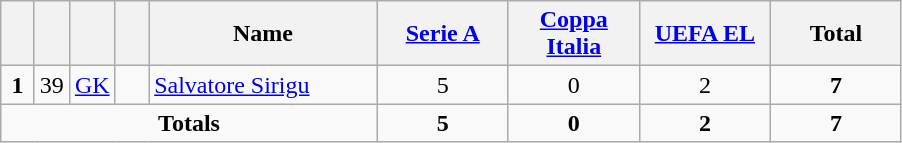<table class="wikitable" style="text-align:center">
<tr>
<th width=15></th>
<th width=15></th>
<th width=15></th>
<th width=15></th>
<th width=145>Name</th>
<th width=80><strong><a href='#'>Serie A</a></strong></th>
<th width=80><strong><a href='#'>Coppa Italia</a></strong></th>
<th width=80><strong><a href='#'>UEFA EL</a></strong></th>
<th width=80>Total</th>
</tr>
<tr>
<td><strong>1</strong></td>
<td>39</td>
<td><a href='#'>GK</a></td>
<td></td>
<td align=left><a href='#'>Salvatore Sirigu</a></td>
<td>5</td>
<td>0</td>
<td>2</td>
<td><strong>7</strong></td>
</tr>
<tr>
<td colspan=5><strong>Totals</strong></td>
<td><strong>5</strong></td>
<td><strong>0</strong></td>
<td><strong>2</strong></td>
<td><strong>7</strong></td>
</tr>
</table>
